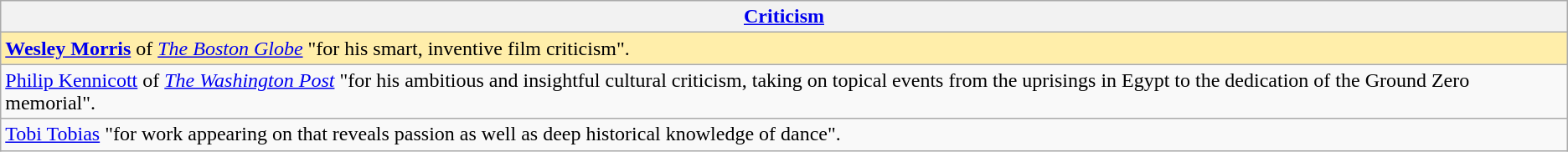<table class="wikitable" style="float:left; float:none;">
<tr>
<th><a href='#'>Criticism</a></th>
</tr>
<tr>
<td style="background:#fea;"><strong><a href='#'>Wesley Morris</a></strong> of <em><a href='#'>The Boston Globe</a></em> "for his smart, inventive film criticism".</td>
</tr>
<tr>
<td><a href='#'>Philip Kennicott</a> of <em><a href='#'>The Washington Post</a></em> "for his ambitious and insightful cultural criticism, taking on topical events from the uprisings in Egypt to the dedication of the Ground Zero memorial".</td>
</tr>
<tr>
<td><a href='#'>Tobi Tobias</a> "for work appearing on  that reveals passion as well as deep historical knowledge of dance".</td>
</tr>
</table>
